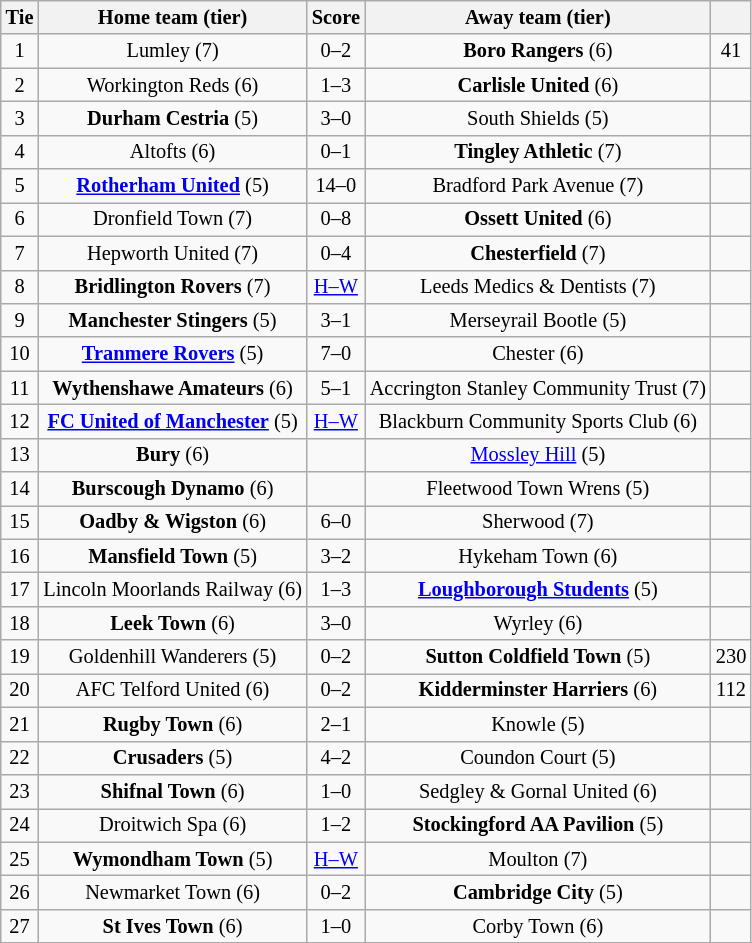<table class="wikitable" style="text-align:center; font-size:85%">
<tr>
<th>Tie</th>
<th>Home team (tier)</th>
<th>Score</th>
<th>Away team (tier)</th>
<th></th>
</tr>
<tr>
<td>1</td>
<td>Lumley (7)</td>
<td>0–2</td>
<td><strong>Boro Rangers</strong> (6)</td>
<td>41</td>
</tr>
<tr>
<td>2</td>
<td>Workington Reds (6)</td>
<td>1–3</td>
<td><strong>Carlisle United</strong> (6)</td>
<td></td>
</tr>
<tr>
<td>3</td>
<td><strong>Durham Cestria</strong> (5)</td>
<td>3–0</td>
<td>South Shields (5)</td>
<td></td>
</tr>
<tr>
<td>4</td>
<td>Altofts (6)</td>
<td>0–1 </td>
<td><strong>Tingley Athletic</strong> (7)</td>
<td></td>
</tr>
<tr>
<td>5</td>
<td><strong><a href='#'>Rotherham United</a></strong> (5)</td>
<td>14–0</td>
<td>Bradford Park Avenue (7)</td>
<td></td>
</tr>
<tr>
<td>6</td>
<td>Dronfield Town (7)</td>
<td>0–8</td>
<td><strong>Ossett United</strong> (6)</td>
<td></td>
</tr>
<tr>
<td>7</td>
<td>Hepworth United (7)</td>
<td>0–4</td>
<td><strong>Chesterfield</strong> (7)</td>
<td></td>
</tr>
<tr>
<td>8</td>
<td><strong>Bridlington Rovers</strong> (7)</td>
<td><a href='#'>H–W</a></td>
<td>Leeds Medics & Dentists (7)</td>
<td></td>
</tr>
<tr>
<td>9</td>
<td><strong>Manchester Stingers</strong> (5)</td>
<td>3–1</td>
<td>Merseyrail Bootle (5)</td>
<td></td>
</tr>
<tr>
<td>10</td>
<td><strong><a href='#'>Tranmere Rovers</a></strong> (5)</td>
<td>7–0</td>
<td>Chester (6)</td>
<td></td>
</tr>
<tr>
<td>11</td>
<td><strong>Wythenshawe Amateurs</strong> (6)</td>
<td>5–1</td>
<td>Accrington Stanley Community Trust (7)</td>
<td></td>
</tr>
<tr>
<td>12</td>
<td><strong><a href='#'>FC United of Manchester</a></strong> (5)</td>
<td><a href='#'>H–W</a></td>
<td>Blackburn Community Sports Club (6)</td>
<td></td>
</tr>
<tr>
<td>13</td>
<td><strong>Bury</strong> (6)</td>
<td></td>
<td><a href='#'>Mossley Hill</a> (5)</td>
<td></td>
</tr>
<tr>
<td>14</td>
<td><strong>Burscough Dynamo</strong> (6)</td>
<td></td>
<td>Fleetwood Town Wrens (5)</td>
<td></td>
</tr>
<tr>
<td>15</td>
<td><strong>Oadby & Wigston</strong> (6)</td>
<td>6–0</td>
<td>Sherwood (7)</td>
<td></td>
</tr>
<tr>
<td>16</td>
<td><strong>Mansfield Town</strong> (5)</td>
<td>3–2 </td>
<td>Hykeham Town (6)</td>
<td></td>
</tr>
<tr>
<td>17</td>
<td>Lincoln Moorlands Railway (6)</td>
<td>1–3</td>
<td><strong><a href='#'>Loughborough Students</a></strong> (5)</td>
<td></td>
</tr>
<tr>
<td>18</td>
<td><strong>Leek Town</strong> (6)</td>
<td>3–0</td>
<td>Wyrley (6)</td>
<td></td>
</tr>
<tr>
<td>19</td>
<td>Goldenhill Wanderers (5)</td>
<td>0–2 </td>
<td><strong>Sutton Coldfield Town</strong> (5)</td>
<td>230</td>
</tr>
<tr>
<td>20</td>
<td>AFC Telford United (6)</td>
<td>0–2</td>
<td><strong>Kidderminster Harriers</strong> (6)</td>
<td>112</td>
</tr>
<tr>
<td>21</td>
<td><strong>Rugby Town</strong> (6)</td>
<td>2–1</td>
<td>Knowle (5)</td>
<td></td>
</tr>
<tr>
<td>22</td>
<td><strong>Crusaders</strong> (5)</td>
<td>4–2</td>
<td>Coundon Court (5)</td>
<td></td>
</tr>
<tr>
<td>23</td>
<td><strong>Shifnal Town</strong> (6)</td>
<td>1–0</td>
<td>Sedgley & Gornal United (6)</td>
<td></td>
</tr>
<tr>
<td>24</td>
<td>Droitwich Spa (6)</td>
<td>1–2</td>
<td><strong>Stockingford AA Pavilion</strong> (5)</td>
<td></td>
</tr>
<tr>
<td>25</td>
<td><strong>Wymondham Town</strong> (5)</td>
<td><a href='#'>H–W</a></td>
<td>Moulton (7)</td>
<td></td>
</tr>
<tr>
<td>26</td>
<td>Newmarket Town (6)</td>
<td>0–2</td>
<td><strong>Cambridge City</strong> (5)</td>
<td></td>
</tr>
<tr>
<td>27</td>
<td><strong>St Ives Town</strong> (6)</td>
<td>1–0 </td>
<td>Corby Town (6)</td>
<td></td>
</tr>
<tr>
</tr>
</table>
